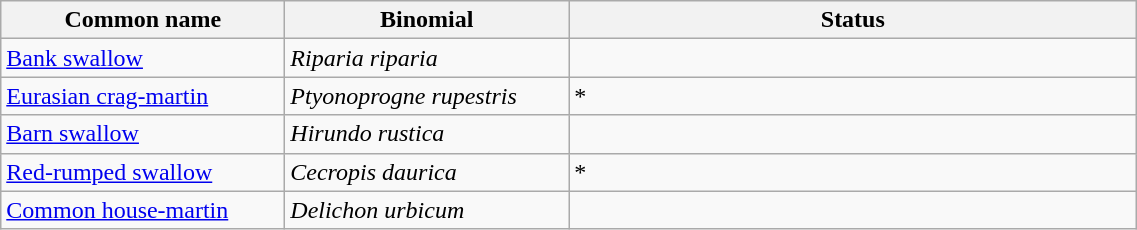<table width=60% class="wikitable">
<tr>
<th width=15%>Common name</th>
<th width=15%>Binomial</th>
<th width=30%>Status</th>
</tr>
<tr>
<td><a href='#'>Bank swallow</a></td>
<td><em>Riparia riparia</em></td>
<td></td>
</tr>
<tr>
<td><a href='#'>Eurasian crag-martin</a></td>
<td><em>Ptyonoprogne rupestris</em></td>
<td>*</td>
</tr>
<tr>
<td><a href='#'>Barn swallow</a></td>
<td><em>Hirundo rustica</em></td>
<td></td>
</tr>
<tr>
<td><a href='#'>Red-rumped swallow</a></td>
<td><em>Cecropis daurica</em></td>
<td>*</td>
</tr>
<tr>
<td><a href='#'>Common house-martin</a></td>
<td><em>Delichon urbicum</em></td>
<td></td>
</tr>
</table>
